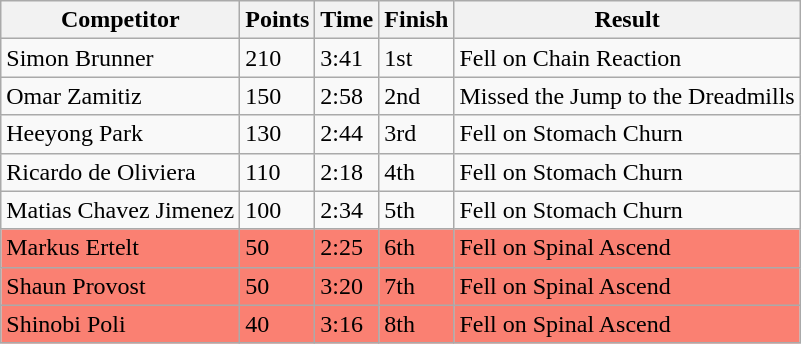<table class="wikitable sortable">
<tr>
<th nowrap="nowrap">Competitor</th>
<th>Points</th>
<th>Time</th>
<th>Finish</th>
<th>Result</th>
</tr>
<tr>
<td> Simon Brunner</td>
<td>210</td>
<td>3:41</td>
<td>1st</td>
<td>Fell on Chain Reaction</td>
</tr>
<tr>
<td> Omar Zamitiz</td>
<td>150</td>
<td>2:58</td>
<td>2nd</td>
<td>Missed the Jump to the Dreadmills</td>
</tr>
<tr>
<td> Heeyong Park</td>
<td>130</td>
<td>2:44</td>
<td>3rd</td>
<td>Fell on Stomach Churn</td>
</tr>
<tr>
<td> Ricardo de Oliviera</td>
<td>110</td>
<td>2:18</td>
<td>4th</td>
<td>Fell on Stomach Churn</td>
</tr>
<tr>
<td> Matias Chavez Jimenez</td>
<td>100</td>
<td>2:34</td>
<td>5th</td>
<td>Fell on Stomach Churn</td>
</tr>
<tr style="background-color:#fa8072">
<td> Markus Ertelt</td>
<td>50</td>
<td>2:25</td>
<td>6th</td>
<td>Fell on Spinal Ascend</td>
</tr>
<tr style="background-color:#fa8072">
<td> Shaun Provost</td>
<td>50</td>
<td>3:20</td>
<td>7th</td>
<td>Fell on Spinal Ascend</td>
</tr>
<tr style="background-color:#fa8072">
<td> Shinobi Poli</td>
<td>40</td>
<td>3:16</td>
<td>8th</td>
<td>Fell on Spinal Ascend</td>
</tr>
</table>
